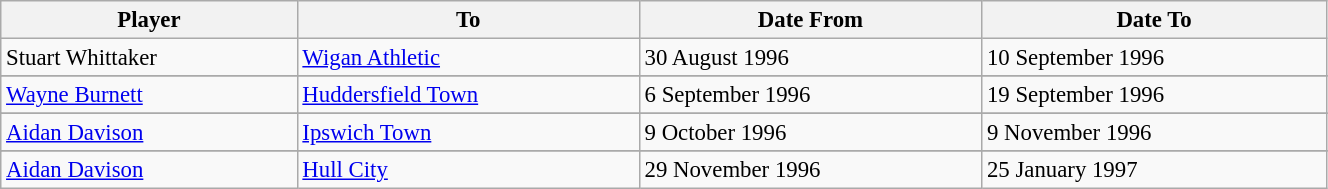<table class="wikitable sortable" style="text-align:center; font-size:95%;width:70%; text-align:left">
<tr>
<th>Player</th>
<th>To</th>
<th>Date From</th>
<th>Date To</th>
</tr>
<tr --->
<td> Stuart Whittaker</td>
<td><a href='#'>Wigan Athletic</a></td>
<td>30 August 1996</td>
<td>10 September 1996</td>
</tr>
<tr --->
</tr>
<tr --->
<td> <a href='#'>Wayne Burnett</a></td>
<td><a href='#'>Huddersfield Town</a></td>
<td>6 September 1996</td>
<td>19 September 1996</td>
</tr>
<tr --->
</tr>
<tr --->
<td> <a href='#'>Aidan Davison</a></td>
<td><a href='#'>Ipswich Town</a></td>
<td>9 October 1996</td>
<td>9 November 1996</td>
</tr>
<tr --->
</tr>
<tr --->
<td> <a href='#'>Aidan Davison</a></td>
<td><a href='#'>Hull City</a></td>
<td>29 November 1996</td>
<td>25 January 1997</td>
</tr>
</table>
